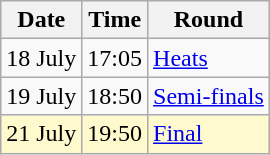<table class="wikitable">
<tr>
<th>Date</th>
<th>Time</th>
<th>Round</th>
</tr>
<tr>
<td>18 July</td>
<td>17:05</td>
<td><a href='#'>Heats</a></td>
</tr>
<tr>
<td>19 July</td>
<td>18:50</td>
<td><a href='#'>Semi-finals</a></td>
</tr>
<tr style=background:lemonchiffon>
<td>21 July</td>
<td>19:50</td>
<td><a href='#'>Final</a></td>
</tr>
</table>
